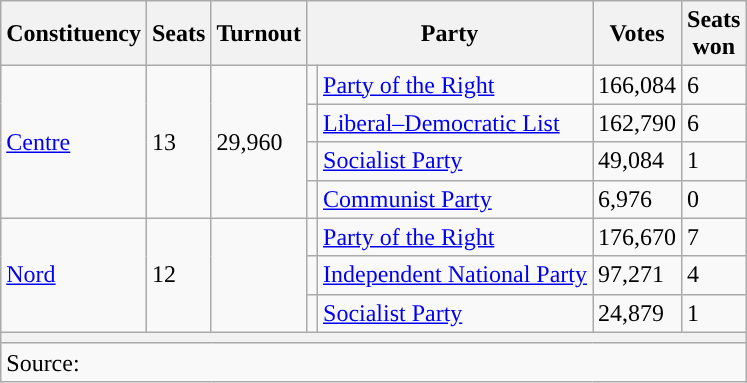<table class="wikitable">
<tr>
<th>Constituency</th>
<th>Seats</th>
<th>Turnout</th>
<th colspan="2">Party</th>
<th>Votes</th>
<th>Seats<br>won</th>
</tr>
<tr>
<td rowspan="4"><a href='#'>Centre</a></td>
<td rowspan="4">13</td>
<td rowspan="4">29,960</td>
<td bgcolor=></td>
<td><a href='#'>Party of the Right</a></td>
<td>166,084</td>
<td>6</td>
</tr>
<tr>
<td></td>
<td><a href='#'>Liberal–Democratic List</a></td>
<td>162,790</td>
<td>6</td>
</tr>
<tr>
<td bgcolor=></td>
<td><a href='#'>Socialist Party</a></td>
<td>49,084</td>
<td>1</td>
</tr>
<tr>
<td></td>
<td><a href='#'>Communist Party</a></td>
<td>6,976</td>
<td>0</td>
</tr>
<tr>
<td rowspan="3"><a href='#'>Nord</a></td>
<td rowspan="3">12</td>
<td rowspan="3"></td>
<td></td>
<td><a href='#'>Party of the Right</a></td>
<td>176,670</td>
<td>7</td>
</tr>
<tr>
<td></td>
<td><a href='#'>Independent National Party</a></td>
<td>97,271</td>
<td>4</td>
</tr>
<tr>
<td></td>
<td><a href='#'>Socialist Party</a></td>
<td>24,879</td>
<td>1</td>
</tr>
<tr>
<th colspan="7"></th>
</tr>
<tr>
<td colspan="7">Source: </td>
</tr>
</table>
